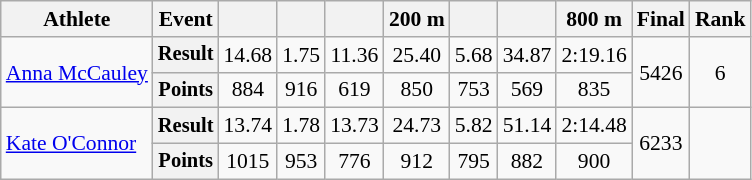<table class="wikitable" style="font-size:90%; text-align:center">
<tr>
<th>Athlete</th>
<th>Event</th>
<th></th>
<th></th>
<th></th>
<th>200 m</th>
<th></th>
<th></th>
<th>800 m</th>
<th>Final</th>
<th>Rank</th>
</tr>
<tr>
<td rowspan="2" style="text-align:left;"><a href='#'>Anna McCauley</a></td>
<th style="font-size:95%">Result</th>
<td>14.68</td>
<td>1.75</td>
<td>11.36</td>
<td>25.40</td>
<td>5.68</td>
<td>34.87</td>
<td>2:19.16</td>
<td rowspan=2>5426</td>
<td rowspan=2>6</td>
</tr>
<tr>
<th style="font-size:95%">Points</th>
<td>884</td>
<td>916</td>
<td>619</td>
<td>850</td>
<td>753</td>
<td>569</td>
<td>835</td>
</tr>
<tr>
<td rowspan="2" style="text-align:left;"><a href='#'>Kate O'Connor</a></td>
<th style="font-size:95%">Result</th>
<td>13.74</td>
<td>1.78</td>
<td>13.73</td>
<td>24.73</td>
<td>5.82</td>
<td>51.14</td>
<td>2:14.48</td>
<td rowspan=2>6233</td>
<td rowspan=2></td>
</tr>
<tr>
<th style="font-size:95%">Points</th>
<td>1015</td>
<td>953</td>
<td>776</td>
<td>912</td>
<td>795</td>
<td>882</td>
<td>900</td>
</tr>
</table>
